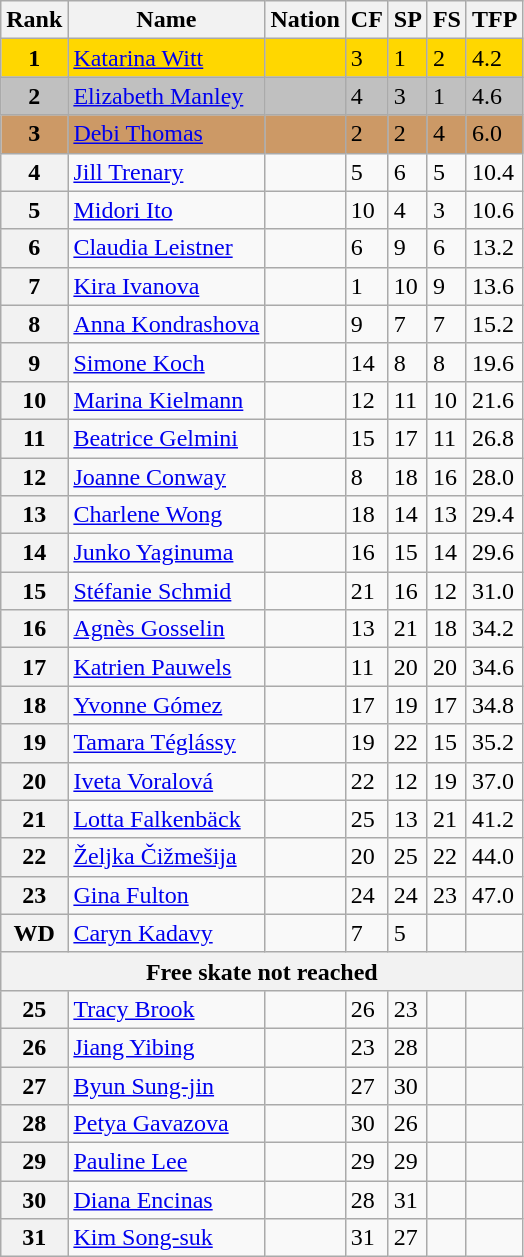<table class="wikitable">
<tr>
<th>Rank</th>
<th>Name</th>
<th>Nation</th>
<th>CF</th>
<th>SP</th>
<th>FS</th>
<th>TFP</th>
</tr>
<tr bgcolor="gold">
<td align="center"><strong>1</strong></td>
<td><a href='#'>Katarina Witt</a></td>
<td></td>
<td>3</td>
<td>1</td>
<td>2</td>
<td>4.2</td>
</tr>
<tr bgcolor="silver">
<td align="center"><strong>2</strong></td>
<td><a href='#'>Elizabeth Manley</a></td>
<td></td>
<td>4</td>
<td>3</td>
<td>1</td>
<td>4.6</td>
</tr>
<tr bgcolor="cc9966">
<td align="center"><strong>3</strong></td>
<td><a href='#'>Debi Thomas</a></td>
<td></td>
<td>2</td>
<td>2</td>
<td>4</td>
<td>6.0</td>
</tr>
<tr>
<th>4</th>
<td><a href='#'>Jill Trenary</a></td>
<td></td>
<td>5</td>
<td>6</td>
<td>5</td>
<td>10.4</td>
</tr>
<tr>
<th>5</th>
<td><a href='#'>Midori Ito</a></td>
<td></td>
<td>10</td>
<td>4</td>
<td>3</td>
<td>10.6</td>
</tr>
<tr>
<th>6</th>
<td><a href='#'>Claudia Leistner</a></td>
<td></td>
<td>6</td>
<td>9</td>
<td>6</td>
<td>13.2</td>
</tr>
<tr>
<th>7</th>
<td><a href='#'>Kira Ivanova</a></td>
<td></td>
<td>1</td>
<td>10</td>
<td>9</td>
<td>13.6</td>
</tr>
<tr>
<th>8</th>
<td><a href='#'>Anna Kondrashova</a></td>
<td></td>
<td>9</td>
<td>7</td>
<td>7</td>
<td>15.2</td>
</tr>
<tr>
<th>9</th>
<td><a href='#'>Simone Koch</a></td>
<td></td>
<td>14</td>
<td>8</td>
<td>8</td>
<td>19.6</td>
</tr>
<tr>
<th>10</th>
<td><a href='#'>Marina Kielmann</a></td>
<td></td>
<td>12</td>
<td>11</td>
<td>10</td>
<td>21.6</td>
</tr>
<tr>
<th>11</th>
<td><a href='#'>Beatrice Gelmini</a></td>
<td></td>
<td>15</td>
<td>17</td>
<td>11</td>
<td>26.8</td>
</tr>
<tr>
<th>12</th>
<td><a href='#'>Joanne Conway</a></td>
<td></td>
<td>8</td>
<td>18</td>
<td>16</td>
<td>28.0</td>
</tr>
<tr>
<th>13</th>
<td><a href='#'>Charlene Wong</a></td>
<td></td>
<td>18</td>
<td>14</td>
<td>13</td>
<td>29.4</td>
</tr>
<tr>
<th>14</th>
<td><a href='#'>Junko Yaginuma</a></td>
<td></td>
<td>16</td>
<td>15</td>
<td>14</td>
<td>29.6</td>
</tr>
<tr>
<th>15</th>
<td><a href='#'>Stéfanie Schmid</a></td>
<td></td>
<td>21</td>
<td>16</td>
<td>12</td>
<td>31.0</td>
</tr>
<tr>
<th>16</th>
<td><a href='#'>Agnès Gosselin</a></td>
<td></td>
<td>13</td>
<td>21</td>
<td>18</td>
<td>34.2</td>
</tr>
<tr>
<th>17</th>
<td><a href='#'>Katrien Pauwels</a></td>
<td></td>
<td>11</td>
<td>20</td>
<td>20</td>
<td>34.6</td>
</tr>
<tr>
<th>18</th>
<td><a href='#'>Yvonne Gómez</a></td>
<td></td>
<td>17</td>
<td>19</td>
<td>17</td>
<td>34.8</td>
</tr>
<tr>
<th>19</th>
<td><a href='#'>Tamara Téglássy</a></td>
<td></td>
<td>19</td>
<td>22</td>
<td>15</td>
<td>35.2</td>
</tr>
<tr>
<th>20</th>
<td><a href='#'>Iveta Voralová</a></td>
<td></td>
<td>22</td>
<td>12</td>
<td>19</td>
<td>37.0</td>
</tr>
<tr>
<th>21</th>
<td><a href='#'>Lotta Falkenbäck</a></td>
<td></td>
<td>25</td>
<td>13</td>
<td>21</td>
<td>41.2</td>
</tr>
<tr>
<th>22</th>
<td><a href='#'>Željka Čižmešija</a></td>
<td></td>
<td>20</td>
<td>25</td>
<td>22</td>
<td>44.0</td>
</tr>
<tr>
<th>23</th>
<td><a href='#'>Gina Fulton</a></td>
<td></td>
<td>24</td>
<td>24</td>
<td>23</td>
<td>47.0</td>
</tr>
<tr>
<th>WD</th>
<td><a href='#'>Caryn Kadavy</a></td>
<td></td>
<td>7</td>
<td>5</td>
<td></td>
<td></td>
</tr>
<tr>
<th colspan=7>Free skate not reached</th>
</tr>
<tr>
<th>25</th>
<td><a href='#'>Tracy Brook</a></td>
<td></td>
<td>26</td>
<td>23</td>
<td></td>
<td></td>
</tr>
<tr>
<th>26</th>
<td><a href='#'>Jiang Yibing</a></td>
<td></td>
<td>23</td>
<td>28</td>
<td></td>
<td></td>
</tr>
<tr>
<th>27</th>
<td><a href='#'>Byun Sung-jin</a></td>
<td></td>
<td>27</td>
<td>30</td>
<td></td>
<td></td>
</tr>
<tr>
<th>28</th>
<td><a href='#'>Petya Gavazova</a></td>
<td></td>
<td>30</td>
<td>26</td>
<td></td>
<td></td>
</tr>
<tr>
<th>29</th>
<td><a href='#'>Pauline Lee</a></td>
<td></td>
<td>29</td>
<td>29</td>
<td></td>
<td></td>
</tr>
<tr>
<th>30</th>
<td><a href='#'>Diana Encinas</a></td>
<td></td>
<td>28</td>
<td>31</td>
<td></td>
<td></td>
</tr>
<tr>
<th>31</th>
<td><a href='#'>Kim Song-suk</a></td>
<td></td>
<td>31</td>
<td>27</td>
<td></td>
<td></td>
</tr>
</table>
